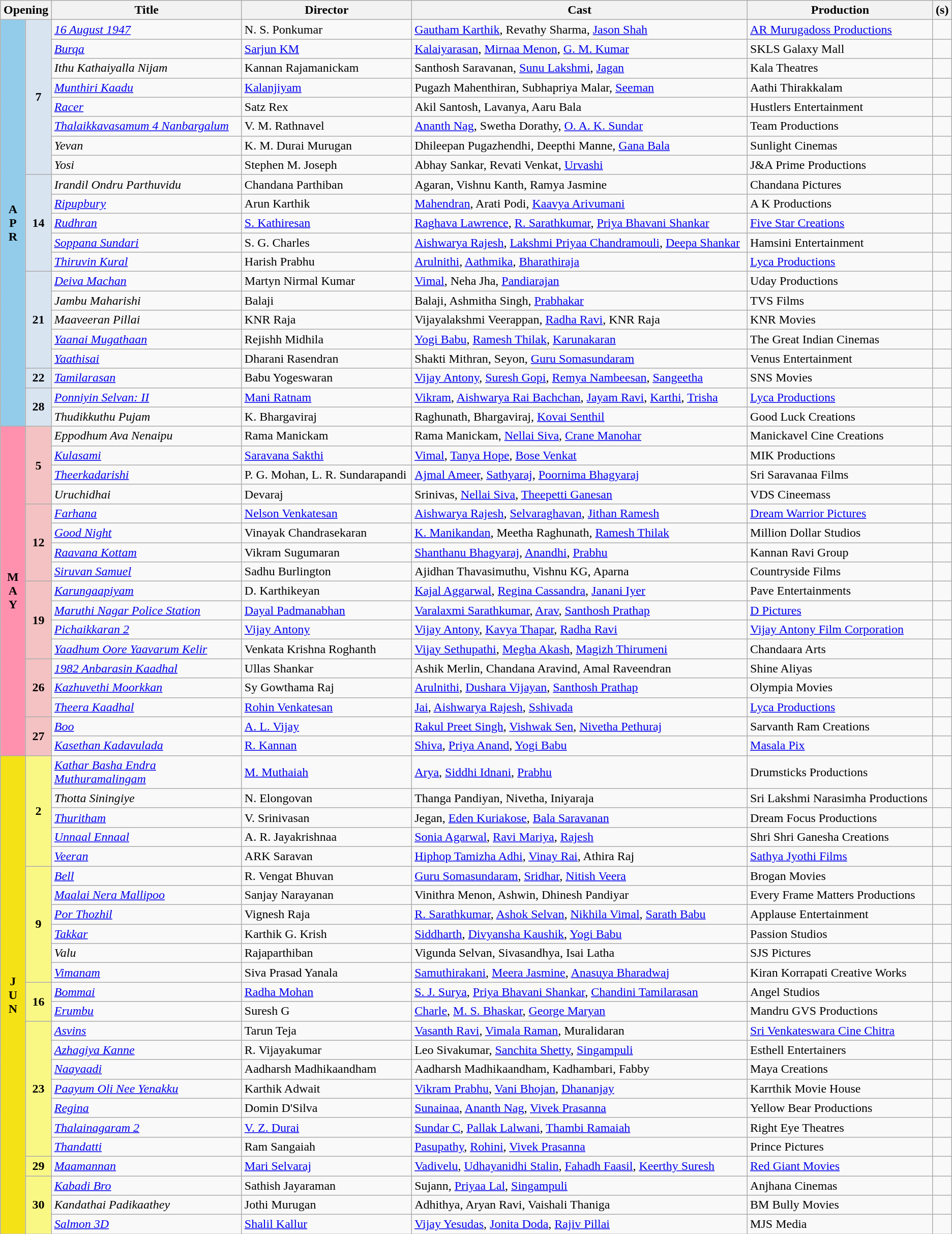<table class="wikitable sortable">
<tr>
<th colspan="2">Opening</th>
<th style="width:20%;">Title</th>
<th>Director</th>
<th>Cast</th>
<th>Production</th>
<th class="unsortable">(s)</th>
</tr>
<tr>
<td rowspan="21" style="text-align:center; background:#93CCEA; textcolor:#000;"><strong>A<br>P<br>R</strong></td>
<td rowspan="8" style="text-align:center;background:#d9e4f1;"><strong>7</strong></td>
<td><em><a href='#'>16 August 1947</a></em></td>
<td>N. S. Ponkumar</td>
<td><a href='#'>Gautham Karthik</a>, Revathy Sharma, <a href='#'>Jason Shah</a></td>
<td><a href='#'>AR Murugadoss Productions</a></td>
<td style="text-align:center;"></td>
</tr>
<tr>
<td><em><a href='#'>Burqa</a></em></td>
<td><a href='#'>Sarjun KM</a></td>
<td><a href='#'>Kalaiyarasan</a>, <a href='#'>Mirnaa Menon</a>, <a href='#'>G. M. Kumar</a></td>
<td>SKLS Galaxy Mall</td>
<td style="text-align:center;"></td>
</tr>
<tr>
<td><em>Ithu Kathaiyalla Nijam</em></td>
<td>Kannan Rajamanickam</td>
<td>Santhosh Saravanan, <a href='#'>Sunu Lakshmi</a>, <a href='#'>Jagan</a></td>
<td>Kala Theatres</td>
<td style="text-align:center;"></td>
</tr>
<tr>
<td><em><a href='#'>Munthiri Kaadu</a></em></td>
<td><a href='#'>Kalanjiyam</a></td>
<td>Pugazh Mahenthiran, Subhapriya Malar, <a href='#'>Seeman</a></td>
<td>Aathi Thirakkalam</td>
<td style="text-align:center;"></td>
</tr>
<tr>
<td><em><a href='#'>Racer</a></em></td>
<td>Satz Rex</td>
<td>Akil Santosh, Lavanya, Aaru Bala</td>
<td>Hustlers Entertainment</td>
<td style="text-align:center;"></td>
</tr>
<tr>
<td><em><a href='#'>Thalaikkavasamum 4 Nanbargalum</a></em></td>
<td>V. M. Rathnavel</td>
<td><a href='#'>Ananth Nag</a>, Swetha Dorathy, <a href='#'>O. A. K. Sundar</a></td>
<td>Team Productions</td>
<td style="text-align:center;"></td>
</tr>
<tr>
<td><em>Yevan</em></td>
<td>K. M. Durai Murugan</td>
<td>Dhileepan Pugazhendhi, Deepthi Manne, <a href='#'>Gana Bala</a></td>
<td>Sunlight Cinemas</td>
<td></td>
</tr>
<tr>
<td><em>Yosi</em></td>
<td>Stephen M. Joseph</td>
<td>Abhay Sankar, Revati Venkat, <a href='#'>Urvashi</a></td>
<td>J&A Prime Productions</td>
<td></td>
</tr>
<tr>
<td rowspan="5" style="text-align:center;background:#d9e4f1;"><strong>14</strong></td>
<td><em>Irandil Ondru Parthuvidu</em></td>
<td>Chandana Parthiban</td>
<td>Agaran, Vishnu Kanth, Ramya Jasmine</td>
<td>Chandana Pictures</td>
<td></td>
</tr>
<tr>
<td><em><a href='#'>Ripupbury</a></em></td>
<td>Arun Karthik</td>
<td><a href='#'>Mahendran</a>, Arati Podi, <a href='#'>Kaavya Arivumani</a></td>
<td>A K Productions</td>
<td style="text-align:center;"></td>
</tr>
<tr>
<td><em><a href='#'>Rudhran</a></em></td>
<td><a href='#'>S. Kathiresan</a></td>
<td><a href='#'>Raghava Lawrence</a>, <a href='#'>R. Sarathkumar</a>,  <a href='#'>Priya Bhavani Shankar</a></td>
<td><a href='#'>Five Star Creations</a></td>
<td style="text-align:center;"></td>
</tr>
<tr>
<td><em><a href='#'>Soppana Sundari</a></em></td>
<td>S. G. Charles</td>
<td><a href='#'>Aishwarya Rajesh</a>, <a href='#'>Lakshmi Priyaa Chandramouli</a>, <a href='#'>Deepa Shankar</a></td>
<td>Hamsini Entertainment</td>
<td style="text-align:center;"></td>
</tr>
<tr>
<td><em><a href='#'>Thiruvin Kural</a></em></td>
<td>Harish Prabhu</td>
<td><a href='#'>Arulnithi</a>, <a href='#'>Aathmika</a>, <a href='#'>Bharathiraja</a></td>
<td><a href='#'>Lyca Productions</a></td>
<td style="text-align:center;"></td>
</tr>
<tr>
<td rowspan="5" style="text-align:center;background:#d9e4f1;"><strong>21</strong></td>
<td><em><a href='#'>Deiva Machan</a></em></td>
<td>Martyn Nirmal Kumar</td>
<td><a href='#'>Vimal</a>, Neha Jha, <a href='#'>Pandiarajan</a></td>
<td>Uday Productions</td>
<td style="text-align:center;"></td>
</tr>
<tr>
<td><em>Jambu Maharishi</em></td>
<td>Balaji</td>
<td>Balaji, Ashmitha Singh, <a href='#'>Prabhakar</a></td>
<td>TVS Films</td>
<td style="text-align:center;"></td>
</tr>
<tr>
<td><em>Maaveeran Pillai</em></td>
<td>KNR Raja</td>
<td>Vijayalakshmi Veerappan, <a href='#'>Radha Ravi</a>, KNR Raja</td>
<td>KNR Movies</td>
<td></td>
</tr>
<tr>
<td><em><a href='#'>Yaanai Mugathaan</a></em></td>
<td>Rejishh Midhila</td>
<td><a href='#'>Yogi Babu</a>, <a href='#'>Ramesh Thilak</a>, <a href='#'>Karunakaran</a></td>
<td>The Great Indian Cinemas</td>
<td style="text-align:center;"></td>
</tr>
<tr>
<td><em><a href='#'>Yaathisai</a></em></td>
<td>Dharani Rasendran</td>
<td>Shakti Mithran, Seyon, <a href='#'>Guru Somasundaram</a></td>
<td>Venus Entertainment</td>
<td style="text-align:center;"></td>
</tr>
<tr>
<td style="text-align:center;background:#d9e4f1;"><strong>22</strong></td>
<td><em><a href='#'>Tamilarasan</a></em></td>
<td>Babu Yogeswaran</td>
<td><a href='#'>Vijay Antony</a>, <a href='#'>Suresh Gopi</a>, <a href='#'>Remya Nambeesan</a>, <a href='#'>Sangeetha</a></td>
<td>SNS Movies</td>
<td style="text-align:center;"></td>
</tr>
<tr>
<td rowspan="2" style="text-align:center;background:#d9e4f1;"><strong>28</strong></td>
<td><em><a href='#'>Ponniyin Selvan: II</a></em></td>
<td><a href='#'>Mani Ratnam</a></td>
<td><a href='#'>Vikram</a>, <a href='#'>Aishwarya Rai Bachchan</a>, <a href='#'>Jayam Ravi</a>, <a href='#'>Karthi</a>, <a href='#'>Trisha</a></td>
<td><a href='#'>Lyca Productions</a></td>
<td style="text-align:center;"></td>
</tr>
<tr>
<td><em>Thudikkuthu Pujam</em></td>
<td>K. Bhargaviraj</td>
<td>Raghunath, Bhargaviraj, <a href='#'>Kovai Senthil</a></td>
<td>Good Luck Creations</td>
<td></td>
</tr>
<tr>
<td rowspan="17" style="text-align:center; background:#ff91af; textcolor:#000;"><strong>M<br>A<br>Y</strong></td>
<td rowspan="4" style="text-align:center;background:#f4c2c2;"><strong>5</strong></td>
<td><em>Eppodhum Ava Nenaipu</em></td>
<td>Rama Manickam</td>
<td>Rama Manickam, <a href='#'>Nellai Siva</a>, <a href='#'>Crane Manohar</a></td>
<td>Manickavel Cine Creations</td>
<td></td>
</tr>
<tr>
<td><em><a href='#'>Kulasami</a></em></td>
<td><a href='#'>Saravana Sakthi</a></td>
<td><a href='#'>Vimal</a>, <a href='#'>Tanya Hope</a>, <a href='#'>Bose Venkat</a></td>
<td>MIK Productions</td>
<td style="text-align:center;"></td>
</tr>
<tr>
<td><em><a href='#'>Theerkadarishi</a></em></td>
<td>P. G. Mohan, L. R. Sundarapandi</td>
<td><a href='#'>Ajmal Ameer</a>, <a href='#'>Sathyaraj</a>, <a href='#'>Poornima Bhagyaraj</a></td>
<td>Sri Saravanaa Films</td>
<td style="text-align:center;"></td>
</tr>
<tr>
<td><em>Uruchidhai</em></td>
<td>Devaraj</td>
<td>Srinivas, <a href='#'>Nellai Siva</a>, <a href='#'>Theepetti Ganesan</a></td>
<td>VDS Cineemass</td>
<td style="text-align:center;"></td>
</tr>
<tr>
<td rowspan="4" style="text-align:center;background:#f4c2c2;"><strong>12</strong></td>
<td><em><a href='#'>Farhana</a></em></td>
<td><a href='#'>Nelson Venkatesan</a></td>
<td><a href='#'>Aishwarya Rajesh</a>, <a href='#'>Selvaraghavan</a>, <a href='#'>Jithan Ramesh</a></td>
<td><a href='#'>Dream Warrior Pictures</a></td>
<td style="text-align:center;"></td>
</tr>
<tr>
<td><em><a href='#'>Good Night</a></em></td>
<td>Vinayak Chandrasekaran</td>
<td><a href='#'>K. Manikandan</a>, Meetha Raghunath, <a href='#'>Ramesh Thilak</a></td>
<td>Million Dollar Studios</td>
<td style="text-align:center;"></td>
</tr>
<tr>
<td><em><a href='#'>Raavana Kottam</a></em></td>
<td>Vikram Sugumaran</td>
<td><a href='#'>Shanthanu Bhagyaraj</a>, <a href='#'>Anandhi</a>, <a href='#'>Prabhu</a></td>
<td>Kannan Ravi Group</td>
<td style="text-align:center;"></td>
</tr>
<tr>
<td><em><a href='#'>Siruvan Samuel</a></em></td>
<td>Sadhu Burlington</td>
<td>Ajidhan Thavasimuthu, Vishnu KG, Aparna</td>
<td>Countryside Films</td>
<td style="text-align:center;"></td>
</tr>
<tr>
<td rowspan="4" style="text-align:center;background:#f4c2c2;"><strong>19</strong></td>
<td><em><a href='#'>Karungaapiyam</a></em></td>
<td>D. Karthikeyan</td>
<td><a href='#'>Kajal Aggarwal</a>, <a href='#'>Regina Cassandra</a>, <a href='#'>Janani Iyer</a></td>
<td>Pave Entertainments</td>
<td style="text-align:center;"></td>
</tr>
<tr>
<td><em><a href='#'>Maruthi Nagar Police Station</a></em></td>
<td><a href='#'>Dayal Padmanabhan</a></td>
<td><a href='#'>Varalaxmi Sarathkumar</a>, <a href='#'>Arav</a>, <a href='#'>Santhosh Prathap</a></td>
<td><a href='#'>D Pictures</a></td>
<td style="text-align:center;"></td>
</tr>
<tr>
<td><em><a href='#'>Pichaikkaran 2</a></em></td>
<td><a href='#'>Vijay Antony</a></td>
<td><a href='#'>Vijay Antony</a>, <a href='#'>Kavya Thapar</a>, <a href='#'>Radha Ravi</a></td>
<td><a href='#'>Vijay Antony Film Corporation</a></td>
<td style="text-align:center;"></td>
</tr>
<tr>
<td><em><a href='#'>Yaadhum Oore Yaavarum Kelir</a></em></td>
<td>Venkata Krishna Roghanth</td>
<td><a href='#'>Vijay Sethupathi</a>, <a href='#'>Megha Akash</a>, <a href='#'>Magizh Thirumeni</a></td>
<td>Chandaara Arts</td>
<td style="text-align:center;"></td>
</tr>
<tr>
<td rowspan="3" style="text-align:center;background:#f4c2c2;"><strong>26</strong></td>
<td><em><a href='#'>1982 Anbarasin Kaadhal</a></em></td>
<td>Ullas Shankar</td>
<td>Ashik Merlin, Chandana Aravind, Amal Raveendran</td>
<td>Shine Aliyas</td>
<td style="text-align:center;"></td>
</tr>
<tr>
<td><em><a href='#'>Kazhuvethi Moorkkan</a></em></td>
<td>Sy Gowthama Raj</td>
<td><a href='#'>Arulnithi</a>, <a href='#'>Dushara Vijayan</a>, <a href='#'>Santhosh Prathap</a></td>
<td>Olympia Movies</td>
<td style="text-align:center;"></td>
</tr>
<tr>
<td><em><a href='#'>Theera Kaadhal</a></em></td>
<td><a href='#'>Rohin Venkatesan</a></td>
<td><a href='#'>Jai</a>, <a href='#'>Aishwarya Rajesh</a>, <a href='#'>Sshivada</a></td>
<td><a href='#'>Lyca Productions</a></td>
<td style="text-align:center;"></td>
</tr>
<tr>
<td rowspan="2" style="text-align:center;background:#f4c2c2;"><strong>27</strong></td>
<td><em><a href='#'>Boo</a></em></td>
<td><a href='#'>A. L. Vijay</a></td>
<td><a href='#'>Rakul Preet Singh</a>, <a href='#'>Vishwak Sen</a>, <a href='#'>Nivetha Pethuraj</a></td>
<td>Sarvanth Ram Creations</td>
<td style="text-align:center;"></td>
</tr>
<tr>
<td><em><a href='#'>Kasethan Kadavulada</a></em></td>
<td><a href='#'>R. Kannan</a></td>
<td><a href='#'>Shiva</a>, <a href='#'>Priya Anand</a>, <a href='#'>Yogi Babu</a></td>
<td><a href='#'>Masala Pix</a></td>
<td style="text-align:center;"></td>
</tr>
<tr>
<td rowspan="24" style="text-align:center; background:#f5e216; textcolor:#000;"><strong>J<br>U<br>N</strong></td>
<td rowspan="5" style="text-align:center;background:#faf884;"><strong>2</strong></td>
<td><em><a href='#'>Kathar Basha Endra Muthuramalingam</a></em></td>
<td><a href='#'>M. Muthaiah</a></td>
<td><a href='#'>Arya</a>, <a href='#'>Siddhi Idnani</a>, <a href='#'>Prabhu</a></td>
<td>Drumsticks Productions</td>
<td style="text-align:center;"></td>
</tr>
<tr>
<td><em>Thotta Siningiye</em></td>
<td>N. Elongovan</td>
<td>Thanga Pandiyan, Nivetha, Iniyaraja</td>
<td>Sri Lakshmi Narasimha Productions</td>
<td></td>
</tr>
<tr>
<td><em><a href='#'>Thuritham</a></em></td>
<td>V. Srinivasan</td>
<td>Jegan, <a href='#'>Eden Kuriakose</a>, <a href='#'>Bala Saravanan</a></td>
<td>Dream Focus Productions</td>
<td style="text-align:center;"></td>
</tr>
<tr>
<td><em><a href='#'>Unnaal Ennaal</a></em></td>
<td>A. R. Jayakrishnaa</td>
<td><a href='#'>Sonia Agarwal</a>, <a href='#'>Ravi Mariya</a>, <a href='#'>Rajesh</a></td>
<td>Shri Shri Ganesha Creations</td>
<td style="text-align:center;"></td>
</tr>
<tr>
<td><em><a href='#'>Veeran</a></em></td>
<td>ARK Saravan</td>
<td><a href='#'>Hiphop Tamizha Adhi</a>, <a href='#'>Vinay Rai</a>, Athira Raj</td>
<td><a href='#'>Sathya Jyothi Films</a></td>
<td style="text-align:center;"></td>
</tr>
<tr>
<td rowspan="6" style="text-align:center;background:#faf884;"><strong>9</strong></td>
<td><em><a href='#'>Bell</a></em></td>
<td>R. Vengat Bhuvan</td>
<td><a href='#'>Guru Somasundaram</a>, <a href='#'>Sridhar</a>, <a href='#'>Nitish Veera</a></td>
<td>Brogan Movies</td>
<td style="text-align:center;"></td>
</tr>
<tr>
<td><em><a href='#'>Maalai Nera Mallipoo</a></em></td>
<td>Sanjay Narayanan</td>
<td>Vinithra Menon, Ashwin, Dhinesh Pandiyar</td>
<td>Every Frame Matters Productions</td>
<td style="text-align:center;"></td>
</tr>
<tr>
<td><em><a href='#'>Por Thozhil</a></em></td>
<td>Vignesh Raja</td>
<td><a href='#'>R. Sarathkumar</a>, <a href='#'>Ashok Selvan</a>, <a href='#'>Nikhila Vimal</a>, <a href='#'>Sarath Babu</a></td>
<td>Applause Entertainment</td>
<td style="text-align:center;"></td>
</tr>
<tr>
<td><em><a href='#'>Takkar</a></em></td>
<td>Karthik G. Krish</td>
<td><a href='#'>Siddharth</a>, <a href='#'>Divyansha Kaushik</a>, <a href='#'>Yogi Babu</a></td>
<td>Passion Studios</td>
<td style="text-align:center;"></td>
</tr>
<tr>
<td><em>Valu</em></td>
<td>Rajaparthiban</td>
<td>Vigunda Selvan, Sivasandhya, Isai Latha</td>
<td>SJS Pictures</td>
<td></td>
</tr>
<tr>
<td><em><a href='#'>Vimanam</a></em></td>
<td>Siva Prasad Yanala</td>
<td><a href='#'>Samuthirakani</a>, <a href='#'>Meera Jasmine</a>, <a href='#'>Anasuya Bharadwaj</a></td>
<td>Kiran Korrapati Creative Works</td>
<td style="text-align:center;"></td>
</tr>
<tr>
<td rowspan="2" style="text-align:center;background:#faf884;"><strong>16</strong></td>
<td><em><a href='#'>Bommai</a></em></td>
<td><a href='#'>Radha Mohan</a></td>
<td><a href='#'>S. J. Surya</a>, <a href='#'>Priya Bhavani Shankar</a>, <a href='#'>Chandini Tamilarasan</a></td>
<td>Angel Studios</td>
<td style="text-align:center;"></td>
</tr>
<tr>
<td><em><a href='#'>Erumbu</a></em></td>
<td>Suresh G</td>
<td><a href='#'>Charle</a>, <a href='#'>M. S. Bhaskar</a>, <a href='#'>George Maryan</a></td>
<td>Mandru GVS Productions</td>
<td style="text-align:center;"></td>
</tr>
<tr>
<td rowspan="7" style="text-align:center;background:#faf884;"><strong>23</strong></td>
<td><em><a href='#'>Asvins</a></em></td>
<td>Tarun Teja</td>
<td><a href='#'>Vasanth Ravi</a>, <a href='#'>Vimala Raman</a>, Muralidaran</td>
<td><a href='#'>Sri Venkateswara Cine Chitra</a></td>
<td style="text-align:center;"></td>
</tr>
<tr>
<td><em><a href='#'>Azhagiya Kanne</a></em></td>
<td>R. Vijayakumar</td>
<td>Leo Sivakumar, <a href='#'>Sanchita Shetty</a>, <a href='#'>Singampuli</a></td>
<td>Esthell Entertainers</td>
<td style="text-align:center;"></td>
</tr>
<tr>
<td><em><a href='#'>Naayaadi</a></em></td>
<td>Aadharsh Madhikaandham</td>
<td>Aadharsh Madhikaandham, Kadhambari, Fabby</td>
<td>Maya Creations</td>
<td style="text-align:center;"></td>
</tr>
<tr>
<td><em><a href='#'>Paayum Oli Nee Yenakku</a></em></td>
<td>Karthik Adwait</td>
<td><a href='#'>Vikram Prabhu</a>, <a href='#'>Vani Bhojan</a>, <a href='#'>Dhananjay</a></td>
<td>Karrthik Movie House</td>
<td style="text-align:center;"></td>
</tr>
<tr>
<td><em><a href='#'>Regina</a></em></td>
<td>Domin D'Silva</td>
<td><a href='#'>Sunainaa</a>, <a href='#'>Ananth Nag</a>, <a href='#'>Vivek Prasanna</a></td>
<td>Yellow Bear Productions</td>
<td style="text-align:center;"></td>
</tr>
<tr>
<td><em><a href='#'>Thalainagaram 2</a></em></td>
<td><a href='#'>V. Z. Durai</a></td>
<td><a href='#'>Sundar C</a>, <a href='#'>Pallak Lalwani</a>, <a href='#'>Thambi Ramaiah</a></td>
<td>Right Eye Theatres</td>
<td style="text-align:center;"></td>
</tr>
<tr>
<td><em><a href='#'>Thandatti</a></em></td>
<td>Ram Sangaiah</td>
<td><a href='#'>Pasupathy</a>, <a href='#'>Rohini</a>, <a href='#'>Vivek Prasanna</a></td>
<td>Prince Pictures</td>
<td style="text-align:center;"></td>
</tr>
<tr>
<td rowspan="1" style="text-align:center;background:#faf884;"><strong>29</strong></td>
<td><em><a href='#'>Maamannan</a></em></td>
<td><a href='#'>Mari Selvaraj</a></td>
<td><a href='#'>Vadivelu</a>, <a href='#'>Udhayanidhi Stalin</a>, <a href='#'>Fahadh Faasil</a>, <a href='#'>Keerthy Suresh</a></td>
<td><a href='#'>Red Giant Movies</a></td>
<td style="text-align:center;"></td>
</tr>
<tr>
<td rowspan="3" style="text-align:center;background:#faf884;"><strong>30</strong></td>
<td><em><a href='#'>Kabadi Bro</a></em></td>
<td>Sathish Jayaraman</td>
<td>Sujann, <a href='#'>Priyaa Lal</a>, <a href='#'>Singampuli</a></td>
<td>Anjhana Cinemas</td>
<td style="text-align:center;"></td>
</tr>
<tr>
<td><em>Kandathai Padikaathey</em></td>
<td>Jothi Murugan</td>
<td>Adhithya, Aryan Ravi, Vaishali Thaniga</td>
<td>BM Bully Movies</td>
<td style="text-align:center;"></td>
</tr>
<tr>
<td><em><a href='#'>Salmon 3D</a></em></td>
<td><a href='#'>Shalil Kallur</a></td>
<td><a href='#'>Vijay Yesudas</a>, <a href='#'>Jonita Doda</a>, <a href='#'>Rajiv Pillai</a></td>
<td>MJS Media</td>
<td style="text-align:center;"></td>
</tr>
</table>
